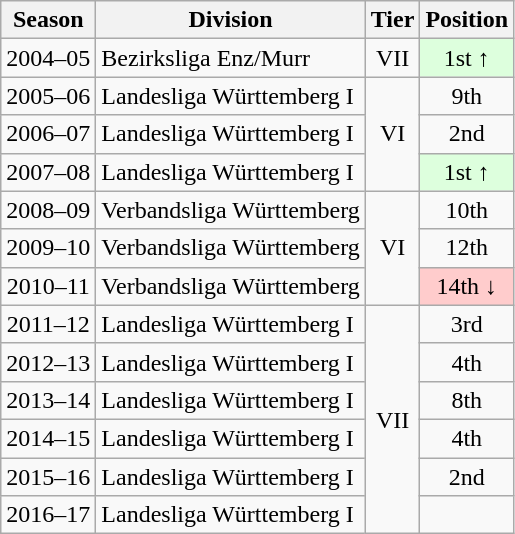<table class="wikitable">
<tr>
<th>Season</th>
<th>Division</th>
<th>Tier</th>
<th>Position</th>
</tr>
<tr align="center">
<td>2004–05</td>
<td align="left">Bezirksliga Enz/Murr</td>
<td>VII</td>
<td style="background:#ddffdd">1st ↑</td>
</tr>
<tr align="center">
<td>2005–06</td>
<td align="left">Landesliga Württemberg I</td>
<td rowspan=3>VI</td>
<td>9th</td>
</tr>
<tr align="center">
<td>2006–07</td>
<td align="left">Landesliga Württemberg I</td>
<td>2nd</td>
</tr>
<tr align="center">
<td>2007–08</td>
<td align="left">Landesliga Württemberg I</td>
<td style="background:#ddffdd">1st ↑</td>
</tr>
<tr align="center">
<td>2008–09</td>
<td align="left">Verbandsliga Württemberg</td>
<td rowspan=3>VI</td>
<td>10th</td>
</tr>
<tr align="center">
<td>2009–10</td>
<td align="left">Verbandsliga Württemberg</td>
<td>12th</td>
</tr>
<tr align="center">
<td>2010–11</td>
<td align="left">Verbandsliga Württemberg</td>
<td style="background:#ffcccc">14th ↓</td>
</tr>
<tr align="center">
<td>2011–12</td>
<td align="left">Landesliga Württemberg I</td>
<td rowspan=6>VII</td>
<td>3rd</td>
</tr>
<tr align="center">
<td>2012–13</td>
<td align="left">Landesliga Württemberg I</td>
<td>4th</td>
</tr>
<tr align="center">
<td>2013–14</td>
<td align="left">Landesliga Württemberg I</td>
<td>8th</td>
</tr>
<tr align="center">
<td>2014–15</td>
<td align="left">Landesliga Württemberg I</td>
<td>4th</td>
</tr>
<tr align="center">
<td>2015–16</td>
<td align="left">Landesliga Württemberg I</td>
<td>2nd</td>
</tr>
<tr align="center">
<td>2016–17</td>
<td align="left">Landesliga Württemberg I</td>
<td></td>
</tr>
</table>
